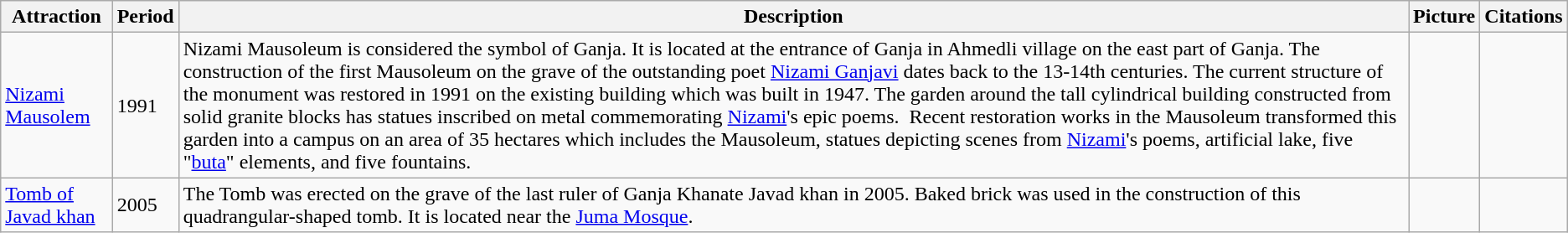<table class="wikitable">
<tr>
<th>Attraction</th>
<th>Period</th>
<th>Description</th>
<th>Picture</th>
<th>Citations</th>
</tr>
<tr>
<td><a href='#'>Nizami Mausolem</a></td>
<td>1991</td>
<td>Nizami Mausoleum is considered the symbol of Ganja. It is located at the entrance of Ganja in Ahmedli village on the east part of Ganja. The construction of the first Mausoleum on the grave of the outstanding poet <a href='#'>Nizami Ganjavi</a> dates back to the 13-14th centuries. The current structure of the monument was restored in 1991 on the existing building which was built in 1947. The garden around the tall cylindrical building constructed from solid granite blocks has statues inscribed on metal commemorating <a href='#'>Nizami</a>'s epic poems.  Recent restoration works in the Mausoleum transformed this garden into a campus on an area of 35 hectares which includes the Mausoleum, statues depicting scenes from <a href='#'>Nizami</a>'s poems, artificial lake, five "<a href='#'>buta</a>" elements, and five fountains.</td>
<td></td>
<td></td>
</tr>
<tr>
<td><a href='#'>Tomb of Javad khan</a></td>
<td>2005</td>
<td>The Tomb was erected on the grave of the last ruler of Ganja Khanate Javad khan in 2005. Baked brick was used in the construction of this quadrangular-shaped tomb. It is located near the <a href='#'>Juma Mosque</a>.</td>
<td></td>
<td></td>
</tr>
</table>
